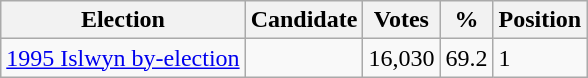<table class="wikitable sortable">
<tr>
<th>Election</th>
<th>Candidate</th>
<th>Votes</th>
<th>%</th>
<th>Position</th>
</tr>
<tr>
<td><a href='#'>1995 Islwyn by-election</a></td>
<td></td>
<td>16,030</td>
<td>69.2</td>
<td>1</td>
</tr>
</table>
